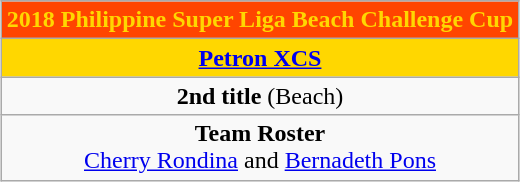<table class=wikitable style="text-align:center; margin:auto;">
<tr>
<th style="background:#FF4500; color:#FFD700;">2018 Philippine Super Liga Beach Challenge Cup</th>
</tr>
<tr bgcolor="gold">
<td><strong><a href='#'>Petron XCS</a></strong></td>
</tr>
<tr>
<td><strong>2nd title</strong> (Beach)</td>
</tr>
<tr>
<td><strong>Team Roster</strong><br><a href='#'>Cherry Rondina</a> and <a href='#'>Bernadeth Pons</a></td>
</tr>
</table>
